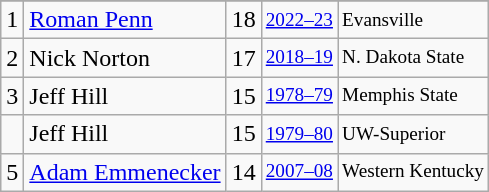<table class="wikitable">
<tr>
</tr>
<tr>
<td>1</td>
<td><a href='#'>Roman Penn</a></td>
<td>18</td>
<td style="font-size:80%;"><a href='#'>2022–23</a></td>
<td style="font-size:80%;">Evansville</td>
</tr>
<tr>
<td>2</td>
<td>Nick Norton</td>
<td>17</td>
<td style="font-size:80%;"><a href='#'>2018–19</a></td>
<td style="font-size:80%;">N. Dakota State</td>
</tr>
<tr>
<td>3</td>
<td>Jeff Hill</td>
<td>15</td>
<td style="font-size:80%;"><a href='#'>1978–79</a></td>
<td style="font-size:80%;">Memphis State</td>
</tr>
<tr>
<td></td>
<td>Jeff Hill</td>
<td>15</td>
<td style="font-size:80%;"><a href='#'>1979–80</a></td>
<td style="font-size:80%;">UW-Superior</td>
</tr>
<tr>
<td>5</td>
<td><a href='#'>Adam Emmenecker</a></td>
<td>14</td>
<td style="font-size:80%;"><a href='#'>2007–08</a></td>
<td style="font-size:80%;">Western Kentucky</td>
</tr>
</table>
